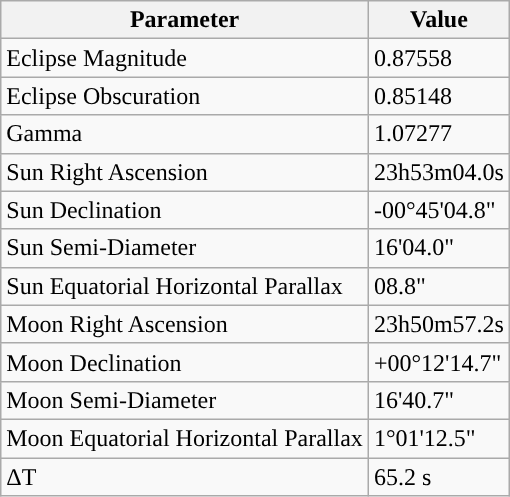<table class="wikitable">
<tr>
<th>Parameter</th>
<th>Value</th>
</tr>
<tr>
<td>Eclipse Magnitude</td>
<td>0.87558</td>
</tr>
<tr>
<td>Eclipse Obscuration</td>
<td>0.85148</td>
</tr>
<tr>
<td>Gamma</td>
<td>1.07277</td>
</tr>
<tr>
<td>Sun Right Ascension</td>
<td>23h53m04.0s</td>
</tr>
<tr>
<td>Sun Declination</td>
<td>-00°45'04.8"</td>
</tr>
<tr>
<td>Sun Semi-Diameter</td>
<td>16'04.0"</td>
</tr>
<tr>
<td>Sun Equatorial Horizontal Parallax</td>
<td>08.8"</td>
</tr>
<tr>
<td>Moon Right Ascension</td>
<td>23h50m57.2s</td>
</tr>
<tr>
<td>Moon Declination</td>
<td>+00°12'14.7"</td>
</tr>
<tr>
<td>Moon Semi-Diameter</td>
<td>16'40.7"</td>
</tr>
<tr>
<td>Moon Equatorial Horizontal Parallax</td>
<td>1°01'12.5"</td>
</tr>
<tr>
<td>ΔT</td>
<td>65.2 s</td>
</tr>
</table>
